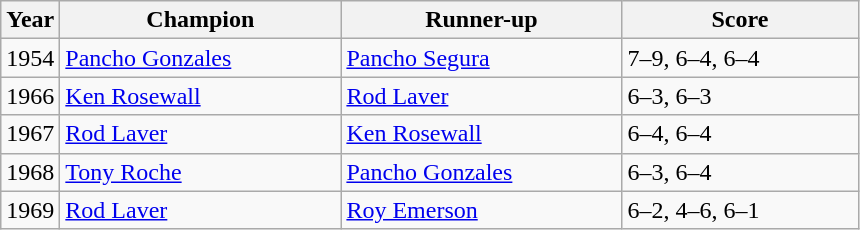<table class="wikitable">
<tr>
<th>Year</th>
<th style="width:180px">Champion</th>
<th style="width:180px">Runner-up</th>
<th style="width:150px">Score</th>
</tr>
<tr>
<td>1954</td>
<td> <a href='#'>Pancho Gonzales</a></td>
<td> <a href='#'>Pancho Segura</a></td>
<td>7–9, 6–4, 6–4</td>
</tr>
<tr>
<td>1966</td>
<td> <a href='#'>Ken Rosewall</a></td>
<td> <a href='#'>Rod Laver</a></td>
<td>6–3, 6–3</td>
</tr>
<tr>
<td>1967</td>
<td> <a href='#'>Rod Laver</a></td>
<td> <a href='#'>Ken Rosewall</a></td>
<td>6–4, 6–4</td>
</tr>
<tr>
<td>1968</td>
<td> <a href='#'>Tony Roche</a></td>
<td> <a href='#'>Pancho Gonzales</a></td>
<td>6–3, 6–4</td>
</tr>
<tr>
<td>1969</td>
<td> <a href='#'>Rod Laver</a></td>
<td> <a href='#'>Roy Emerson</a></td>
<td>6–2, 4–6, 6–1</td>
</tr>
</table>
